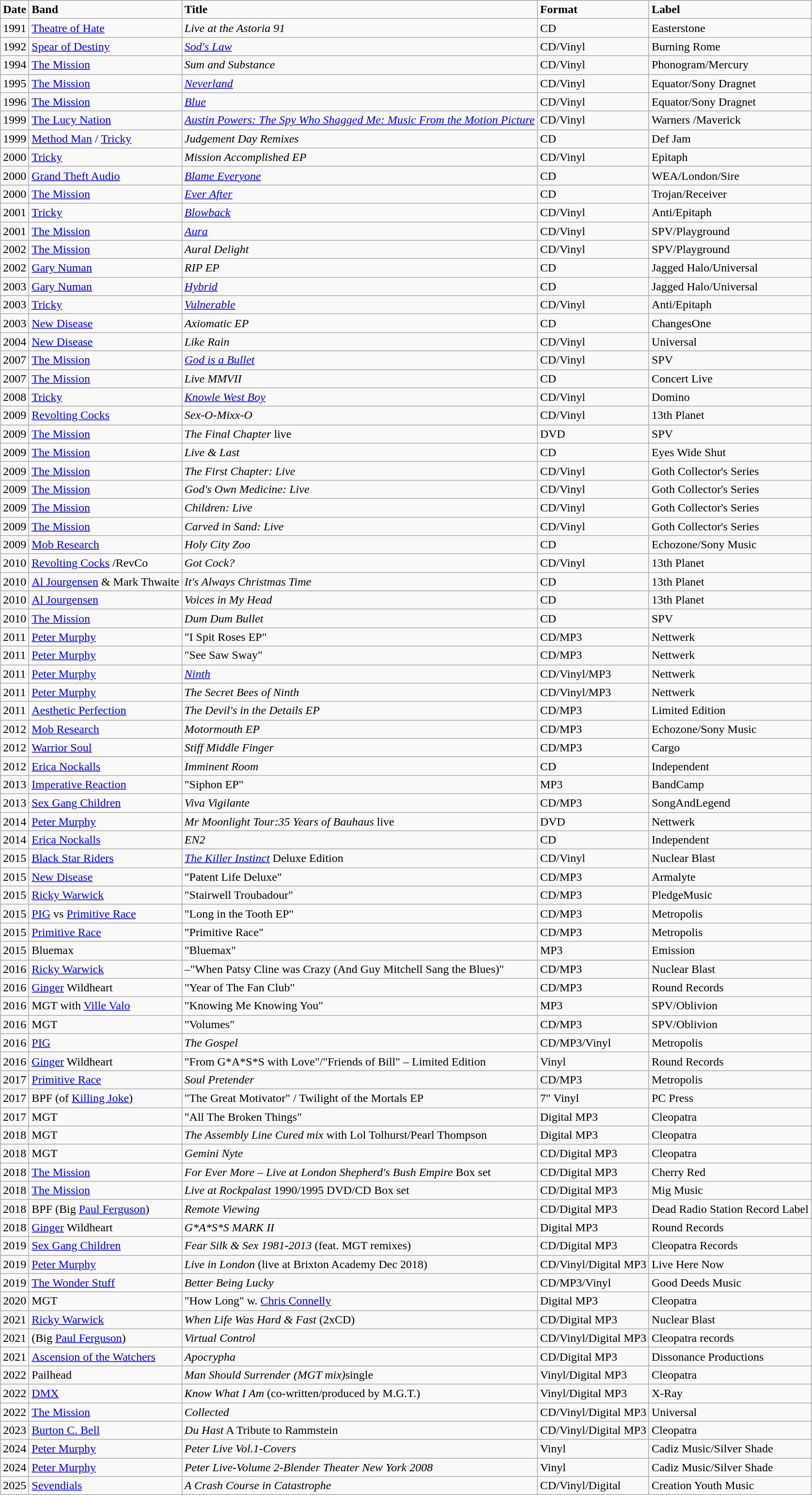<table class="wikitable">
<tr>
<td><strong>Date</strong></td>
<td><strong>Band</strong></td>
<td><strong>Title</strong></td>
<td><strong>Format</strong></td>
<td><strong>Label</strong></td>
</tr>
<tr>
<td>1991</td>
<td><a href='#'>Theatre of Hate</a></td>
<td><em>Live at the Astoria 91</em></td>
<td>CD</td>
<td>Easterstone</td>
</tr>
<tr>
<td>1992</td>
<td><a href='#'>Spear of Destiny</a></td>
<td><em><a href='#'>Sod's Law</a></em></td>
<td>CD/Vinyl</td>
<td>Burning Rome</td>
</tr>
<tr>
<td>1994</td>
<td><a href='#'>The Mission</a></td>
<td><em>Sum and Substance</em></td>
<td>CD/Vinyl</td>
<td>Phonogram/Mercury</td>
</tr>
<tr>
<td>1995</td>
<td><a href='#'>The Mission</a></td>
<td><em><a href='#'>Neverland</a></em></td>
<td>CD/Vinyl</td>
<td>Equator/Sony Dragnet</td>
</tr>
<tr>
<td>1996</td>
<td><a href='#'>The Mission</a></td>
<td><em><a href='#'>Blue</a></em></td>
<td>CD/Vinyl</td>
<td>Equator/Sony Dragnet</td>
</tr>
<tr>
<td>1999</td>
<td><a href='#'>The Lucy Nation</a></td>
<td><em><a href='#'>Austin Powers: The Spy Who Shagged Me: Music From the Motion Picture</a></em></td>
<td>CD/Vinyl</td>
<td>Warners /Maverick</td>
</tr>
<tr>
<td>1999</td>
<td><a href='#'>Method Man</a> / <a href='#'>Tricky</a></td>
<td><em>Judgement Day Remixes</em></td>
<td>CD</td>
<td>Def Jam</td>
</tr>
<tr>
<td>2000</td>
<td><a href='#'>Tricky</a></td>
<td><em>Mission Accomplished EP</em></td>
<td>CD/Vinyl</td>
<td>Epitaph</td>
</tr>
<tr>
<td>2000</td>
<td><a href='#'>Grand Theft Audio</a></td>
<td><em><a href='#'>Blame Everyone</a></em></td>
<td>CD</td>
<td>WEA/London/Sire</td>
</tr>
<tr>
<td>2000</td>
<td><a href='#'>The Mission</a></td>
<td><em><a href='#'>Ever After</a></em></td>
<td>CD</td>
<td>Trojan/Receiver</td>
</tr>
<tr>
<td>2001</td>
<td><a href='#'>Tricky</a></td>
<td><em><a href='#'>Blowback</a></em></td>
<td>CD/Vinyl</td>
<td>Anti/Epitaph</td>
</tr>
<tr>
<td>2001</td>
<td><a href='#'>The Mission</a></td>
<td><em><a href='#'>Aura</a></em></td>
<td>CD/Vinyl</td>
<td>SPV/Playground</td>
</tr>
<tr>
<td>2002</td>
<td><a href='#'>The Mission</a></td>
<td><em>Aural Delight</em></td>
<td>CD/Vinyl</td>
<td>SPV/Playground</td>
</tr>
<tr>
<td>2002</td>
<td><a href='#'>Gary Numan</a></td>
<td><em>RIP EP</em></td>
<td>CD</td>
<td>Jagged Halo/Universal</td>
</tr>
<tr>
<td>2003</td>
<td><a href='#'>Gary Numan</a></td>
<td><em><a href='#'>Hybrid</a></em></td>
<td>CD</td>
<td>Jagged Halo/Universal</td>
</tr>
<tr>
<td>2003</td>
<td><a href='#'>Tricky</a></td>
<td><em><a href='#'>Vulnerable</a></em></td>
<td>CD/Vinyl</td>
<td>Anti/Epitaph</td>
</tr>
<tr>
<td>2003</td>
<td><a href='#'>New Disease</a></td>
<td><em>Axiomatic EP</em></td>
<td>CD</td>
<td>ChangesOne</td>
</tr>
<tr>
<td>2004</td>
<td><a href='#'>New Disease</a></td>
<td><em>Like Rain</em></td>
<td>CD/Vinyl</td>
<td>Universal</td>
</tr>
<tr>
<td>2007</td>
<td><a href='#'>The Mission</a></td>
<td><em><a href='#'>God is a Bullet</a></em></td>
<td>CD/Vinyl</td>
<td>SPV</td>
</tr>
<tr>
<td>2007</td>
<td><a href='#'>The Mission</a></td>
<td><em>Live MMVII</em></td>
<td>CD</td>
<td>Concert Live</td>
</tr>
<tr>
<td>2008</td>
<td><a href='#'>Tricky</a></td>
<td><em><a href='#'>Knowle West Boy</a></em></td>
<td>CD/Vinyl</td>
<td>Domino</td>
</tr>
<tr>
<td>2009</td>
<td><a href='#'>Revolting Cocks</a></td>
<td><em>Sex-O-Mixx-O</em></td>
<td>CD/Vinyl</td>
<td>13th Planet</td>
</tr>
<tr>
<td>2009</td>
<td><a href='#'>The Mission</a></td>
<td><em>The Final Chapter</em> live</td>
<td>DVD</td>
<td>SPV</td>
</tr>
<tr>
<td>2009</td>
<td><a href='#'>The Mission</a></td>
<td><em>Live & Last</em></td>
<td>CD</td>
<td>Eyes Wide Shut</td>
</tr>
<tr>
<td>2009</td>
<td><a href='#'>The Mission</a></td>
<td><em>The First Chapter: Live</em></td>
<td>CD/Vinyl</td>
<td>Goth Collector's Series</td>
</tr>
<tr>
<td>2009</td>
<td><a href='#'>The Mission</a></td>
<td><em>God's Own Medicine: Live</em></td>
<td>CD/Vinyl</td>
<td>Goth Collector's Series</td>
</tr>
<tr>
<td>2009</td>
<td><a href='#'>The Mission</a></td>
<td><em>Children: Live</em></td>
<td>CD/Vinyl</td>
<td>Goth Collector's Series</td>
</tr>
<tr>
<td>2009</td>
<td><a href='#'>The Mission</a></td>
<td><em>Carved in Sand: Live</em></td>
<td>CD/Vinyl</td>
<td>Goth Collector's Series</td>
</tr>
<tr>
<td>2009</td>
<td><a href='#'>Mob Research</a></td>
<td><em>Holy City Zoo</em></td>
<td>CD</td>
<td>Echozone/Sony Music</td>
</tr>
<tr>
<td>2010</td>
<td><a href='#'>Revolting Cocks</a> /RevCo</td>
<td><em>Got Cock?</em></td>
<td>CD/Vinyl</td>
<td>13th Planet</td>
</tr>
<tr>
<td>2010</td>
<td><a href='#'>Al Jourgensen</a> & Mark Thwaite</td>
<td><em>It's Always Christmas Time</em></td>
<td>CD</td>
<td>13th Planet</td>
</tr>
<tr>
<td>2010</td>
<td><a href='#'>Al Jourgensen</a></td>
<td><em>Voices in My Head</em></td>
<td>CD</td>
<td>13th Planet</td>
</tr>
<tr>
<td>2010</td>
<td><a href='#'>The Mission</a></td>
<td><em>Dum Dum Bullet</em></td>
<td>CD</td>
<td>SPV</td>
</tr>
<tr>
<td>2011</td>
<td><a href='#'>Peter Murphy</a></td>
<td>"I Spit Roses EP"</td>
<td>CD/MP3</td>
<td>Nettwerk</td>
</tr>
<tr>
<td>2011</td>
<td><a href='#'>Peter Murphy</a></td>
<td>"See Saw Sway"</td>
<td>CD/MP3</td>
<td>Nettwerk</td>
</tr>
<tr>
<td>2011</td>
<td><a href='#'>Peter Murphy</a></td>
<td><em><a href='#'>Ninth</a></em></td>
<td>CD/Vinyl/MP3</td>
<td>Nettwerk</td>
</tr>
<tr>
<td>2011</td>
<td><a href='#'>Peter Murphy</a></td>
<td><em>The Secret Bees of Ninth</em></td>
<td>CD/Vinyl/MP3</td>
<td>Nettwerk</td>
</tr>
<tr>
<td>2011</td>
<td><a href='#'>Aesthetic Perfection</a></td>
<td><em>The Devil's in the Details EP</em></td>
<td>CD/MP3</td>
<td>Limited Edition</td>
</tr>
<tr>
<td>2012</td>
<td><a href='#'>Mob Research</a></td>
<td><em>Motormouth EP</em></td>
<td>CD/MP3</td>
<td>Echozone/Sony Music</td>
</tr>
<tr>
<td>2012</td>
<td><a href='#'>Warrior Soul</a></td>
<td><em>Stiff Middle Finger</em></td>
<td>CD/MP3</td>
<td>Cargo</td>
</tr>
<tr>
<td>2012</td>
<td><a href='#'>Erica Nockalls</a></td>
<td><em>Imminent Room</em></td>
<td>CD</td>
<td>Independent</td>
</tr>
<tr>
<td>2013</td>
<td><a href='#'>Imperative Reaction</a></td>
<td>"Siphon EP"</td>
<td>MP3</td>
<td>BandCamp</td>
</tr>
<tr>
<td>2013</td>
<td><a href='#'>Sex Gang Children</a></td>
<td><em>Viva Vigilante</em></td>
<td>CD/MP3</td>
<td>SongAndLegend</td>
</tr>
<tr>
<td>2014</td>
<td><a href='#'>Peter Murphy</a></td>
<td><em>Mr Moonlight Tour:35 Years of Bauhaus</em> live</td>
<td>DVD</td>
<td>Nettwerk</td>
</tr>
<tr>
<td>2014</td>
<td><a href='#'>Erica Nockalls</a></td>
<td><em>EN2</em></td>
<td>CD</td>
<td>Independent</td>
</tr>
<tr>
<td>2015</td>
<td><a href='#'>Black Star Riders</a></td>
<td><em><a href='#'>The Killer Instinct</a></em> Deluxe Edition</td>
<td>CD/Vinyl</td>
<td>Nuclear Blast</td>
</tr>
<tr>
<td>2015</td>
<td><a href='#'>New Disease</a></td>
<td>"Patent Life Deluxe"</td>
<td>CD/MP3</td>
<td>Armalyte</td>
</tr>
<tr>
<td>2015</td>
<td><a href='#'>Ricky Warwick</a></td>
<td>"Stairwell Troubadour"</td>
<td>CD/MP3</td>
<td>PledgeMusic</td>
</tr>
<tr>
<td>2015</td>
<td><a href='#'>PIG</a> vs <a href='#'>Primitive Race</a></td>
<td>"Long in the Tooth EP"</td>
<td>CD/MP3</td>
<td>Metropolis</td>
</tr>
<tr>
<td>2015</td>
<td><a href='#'>Primitive Race</a></td>
<td>"Primitive Race"</td>
<td>CD/MP3</td>
<td>Metropolis</td>
</tr>
<tr>
<td>2015</td>
<td>Bluemax</td>
<td>"Bluemax"</td>
<td>MP3</td>
<td>Emission</td>
</tr>
<tr>
<td>2016</td>
<td><a href='#'>Ricky Warwick</a></td>
<td>–"When Patsy Cline was Crazy (And Guy Mitchell Sang the Blues)"</td>
<td>CD/MP3</td>
<td>Nuclear Blast</td>
</tr>
<tr>
<td>2016</td>
<td><a href='#'>Ginger</a> Wildheart</td>
<td>"Year of The Fan Club"</td>
<td>CD/MP3</td>
<td>Round Records</td>
</tr>
<tr>
<td>2016</td>
<td>MGT with <a href='#'>Ville Valo</a></td>
<td>"Knowing Me Knowing You"</td>
<td>MP3</td>
<td>SPV/Oblivion</td>
</tr>
<tr>
<td>2016</td>
<td>MGT</td>
<td>"Volumes"</td>
<td>CD/MP3</td>
<td>SPV/Oblivion</td>
</tr>
<tr>
<td>2016</td>
<td><a href='#'>PIG</a></td>
<td><em>The Gospel</em></td>
<td>CD/MP3/Vinyl</td>
<td>Metropolis</td>
</tr>
<tr>
<td>2016</td>
<td><a href='#'>Ginger</a> Wildheart</td>
<td>"From G*A*S*S with Love"/"Friends of Bill" – Limited Edition</td>
<td>Vinyl</td>
<td>Round Records</td>
</tr>
<tr>
<td>2017</td>
<td><a href='#'>Primitive Race</a></td>
<td><em>Soul Pretender</em></td>
<td>CD/MP3</td>
<td>Metropolis</td>
</tr>
<tr>
<td>2017</td>
<td>BPF (of <a href='#'>Killing Joke</a>)</td>
<td>"The Great Motivator" / Twilight of the Mortals EP</td>
<td>7" Vinyl</td>
<td>PC Press</td>
</tr>
<tr>
<td>2017</td>
<td>MGT</td>
<td>"All The Broken Things"</td>
<td>Digital MP3</td>
<td>Cleopatra</td>
</tr>
<tr>
<td>2018</td>
<td>MGT</td>
<td><em>The Assembly Line Cured mix</em> with Lol Tolhurst/Pearl Thompson</td>
<td>Digital MP3</td>
<td>Cleopatra</td>
</tr>
<tr>
<td>2018</td>
<td>MGT</td>
<td><em>Gemini Nyte</em></td>
<td>CD/Digital MP3</td>
<td>Cleopatra</td>
</tr>
<tr>
<td>2018</td>
<td><a href='#'>The Mission</a></td>
<td><em>For Ever More – Live at London Shepherd's Bush Empire</em> Box set</td>
<td>CD/Digital MP3</td>
<td>Cherry Red</td>
</tr>
<tr>
<td>2018</td>
<td><a href='#'>The Mission</a></td>
<td><em>Live at Rockpalast</em> 1990/1995 DVD/CD Box set</td>
<td>CD/Digital MP3</td>
<td>Mig Music</td>
</tr>
<tr>
<td>2018</td>
<td>BPF (Big <a href='#'>Paul Ferguson</a>)</td>
<td><em>Remote Viewing</em></td>
<td>CD/Digital MP3</td>
<td>Dead Radio Station Record Label</td>
</tr>
<tr>
<td>2018</td>
<td><a href='#'>Ginger</a> Wildheart</td>
<td><em>G*A*S*S MARK II</em></td>
<td>Digital MP3</td>
<td>Round Records</td>
</tr>
<tr>
<td>2019</td>
<td><a href='#'>Sex Gang Children</a></td>
<td><em>Fear Silk & Sex 1981-2013</em> (feat. MGT remixes)</td>
<td>CD/Digital MP3</td>
<td>Cleopatra Records</td>
</tr>
<tr>
<td>2019</td>
<td><a href='#'>Peter Murphy</a></td>
<td><em>Live in London</em> (live at Brixton Academy Dec 2018)</td>
<td>CD/Vinyl/Digital MP3</td>
<td>Live Here Now</td>
</tr>
<tr>
<td>2019</td>
<td><a href='#'>The Wonder Stuff</a></td>
<td><em>Better Being Lucky</em></td>
<td>CD/MP3/Vinyl</td>
<td>Good Deeds Music</td>
</tr>
<tr>
<td>2020</td>
<td>MGT</td>
<td>"How Long" w. <a href='#'>Chris Connelly</a></td>
<td>Digital MP3</td>
<td>Cleopatra</td>
</tr>
<tr>
<td>2021</td>
<td><a href='#'>Ricky Warwick</a></td>
<td><em>When Life Was Hard & Fast</em> (2xCD)</td>
<td>CD/Digital MP3</td>
<td>Nuclear Blast</td>
</tr>
<tr>
<td>2021</td>
<td>(Big <a href='#'>Paul Ferguson</a>)</td>
<td><em>Virtual Control</em></td>
<td>CD/Vinyl/Digital MP3</td>
<td>Cleopatra records</td>
</tr>
<tr>
<td>2021</td>
<td><a href='#'>Ascension of the Watchers</a></td>
<td><em>Apocrypha</em></td>
<td>CD/Digital MP3</td>
<td>Dissonance Productions</td>
</tr>
<tr>
<td>2022</td>
<td>Pailhead</td>
<td><em>Man Should Surrender (MGT mix)</em>single</td>
<td>Vinyl/Digital MP3</td>
<td>Cleopatra</td>
</tr>
<tr>
<td>2022</td>
<td><a href='#'>DMX</a></td>
<td><em>Know What I Am</em> (co-written/produced by M.G.T.)</td>
<td>Vinyl/Digital MP3</td>
<td>X-Ray</td>
</tr>
<tr>
<td>2022</td>
<td><a href='#'>The Mission</a></td>
<td><em>Collected</em></td>
<td>CD/Vinyl/Digital MP3</td>
<td>Universal</td>
</tr>
<tr>
<td>2023</td>
<td><a href='#'>Burton C. Bell</a></td>
<td><em>Du Hast</em> A Tribute to Rammstein</td>
<td>CD/Vinyl/Digital MP3</td>
<td>Cleopatra</td>
</tr>
<tr>
<td>2024</td>
<td><a href='#'>Peter Murphy</a></td>
<td><em>Peter Live Vol.1-Covers</em></td>
<td>Vinyl</td>
<td>Cadiz Music/Silver Shade</td>
</tr>
<tr>
<td>2024</td>
<td><a href='#'>Peter Murphy</a></td>
<td><em>Peter Live-Volume 2-Blender Theater New York 2008</em></td>
<td>Vinyl</td>
<td>Cadiz Music/Silver Shade</td>
</tr>
<tr>
<td>2025</td>
<td><a href='#'>Sevendials</a></td>
<td><em>A Crash Course in Catastrophe</em></td>
<td>CD/Vinyl/Digital</td>
<td>Creation Youth Music</td>
</tr>
</table>
